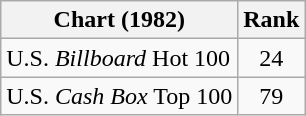<table class="wikitable">
<tr>
<th align="left">Chart (1982)</th>
<th style="text-align:center;">Rank</th>
</tr>
<tr>
<td>U.S. <em>Billboard</em> Hot 100</td>
<td style="text-align:center;">24</td>
</tr>
<tr>
<td>U.S. <em>Cash Box</em> Top 100</td>
<td style="text-align:center;">79</td>
</tr>
</table>
